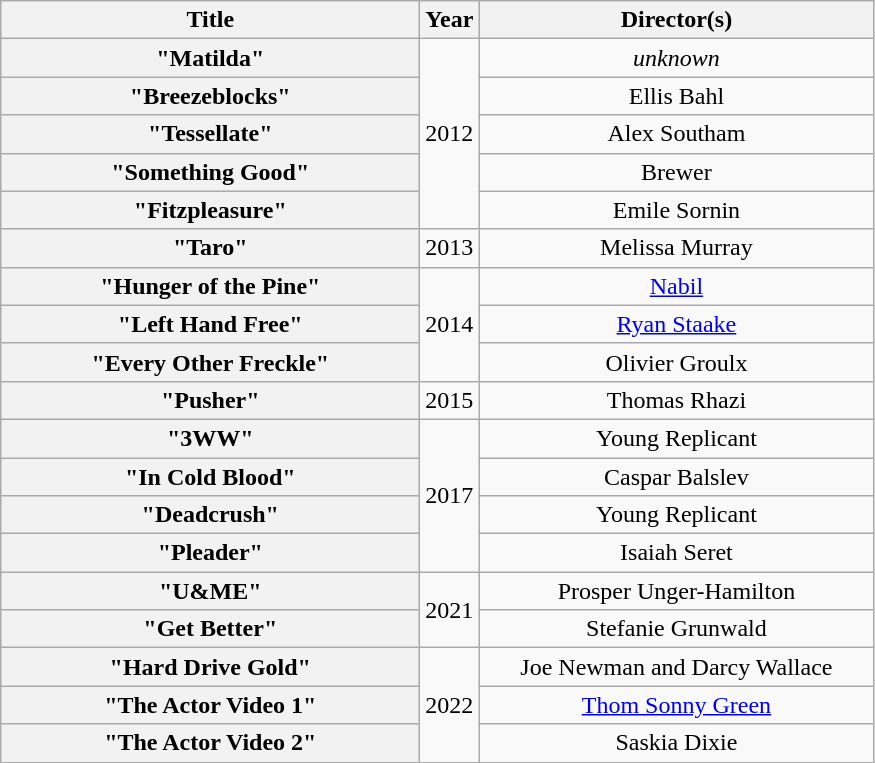<table class="wikitable plainrowheaders" style="text-align:center;">
<tr>
<th scope="col" style="width:17em;">Title</th>
<th scope="col">Year</th>
<th scope="col" style="width:16em;">Director(s)</th>
</tr>
<tr>
<th scope="row">"Matilda"</th>
<td rowspan="5">2012</td>
<td><em>unknown</em></td>
</tr>
<tr>
<th scope="row">"Breezeblocks"</th>
<td>Ellis Bahl</td>
</tr>
<tr>
<th scope="row">"Tessellate"</th>
<td>Alex Southam</td>
</tr>
<tr>
<th scope="row">"Something Good"</th>
<td>Brewer</td>
</tr>
<tr>
<th scope="row">"Fitzpleasure"</th>
<td>Emile Sornin</td>
</tr>
<tr>
<th scope="row">"Taro"</th>
<td rowspan="1">2013</td>
<td>Melissa Murray </td>
</tr>
<tr>
<th scope="row">"Hunger of the Pine"</th>
<td rowspan="3">2014</td>
<td><a href='#'>Nabil</a></td>
</tr>
<tr>
<th scope="row">"Left Hand Free"</th>
<td><a href='#'>Ryan Staake</a></td>
</tr>
<tr>
<th scope="row">"Every Other Freckle"</th>
<td>Olivier Groulx</td>
</tr>
<tr>
<th scope="row">"Pusher"</th>
<td rowspan="1">2015</td>
<td>Thomas Rhazi</td>
</tr>
<tr>
<th scope="row">"3WW"</th>
<td rowspan="4">2017</td>
<td>Young Replicant</td>
</tr>
<tr>
<th scope="row">"In Cold Blood"</th>
<td>Caspar Balslev</td>
</tr>
<tr>
<th scope="row">"Deadcrush"</th>
<td>Young Replicant</td>
</tr>
<tr>
<th scope="row">"Pleader"</th>
<td>Isaiah Seret</td>
</tr>
<tr>
<th scope="row">"U&ME"</th>
<td rowspan="2">2021</td>
<td>Prosper Unger-Hamilton</td>
</tr>
<tr>
<th scope="row">"Get Better"</th>
<td>Stefanie Grunwald</td>
</tr>
<tr>
<th scope="row">"Hard Drive Gold"</th>
<td rowspan="3">2022</td>
<td>Joe Newman and Darcy Wallace</td>
</tr>
<tr>
<th scope="row">"The Actor Video 1"</th>
<td><a href='#'>Thom Sonny Green</a></td>
</tr>
<tr>
<th scope="row">"The Actor Video 2"</th>
<td>Saskia Dixie</td>
</tr>
</table>
